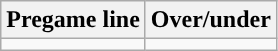<table class="wikitable">
<tr align="center">
<th>Pregame line</th>
<th>Over/under</th>
</tr>
<tr align="center">
<td></td>
<td></td>
</tr>
</table>
